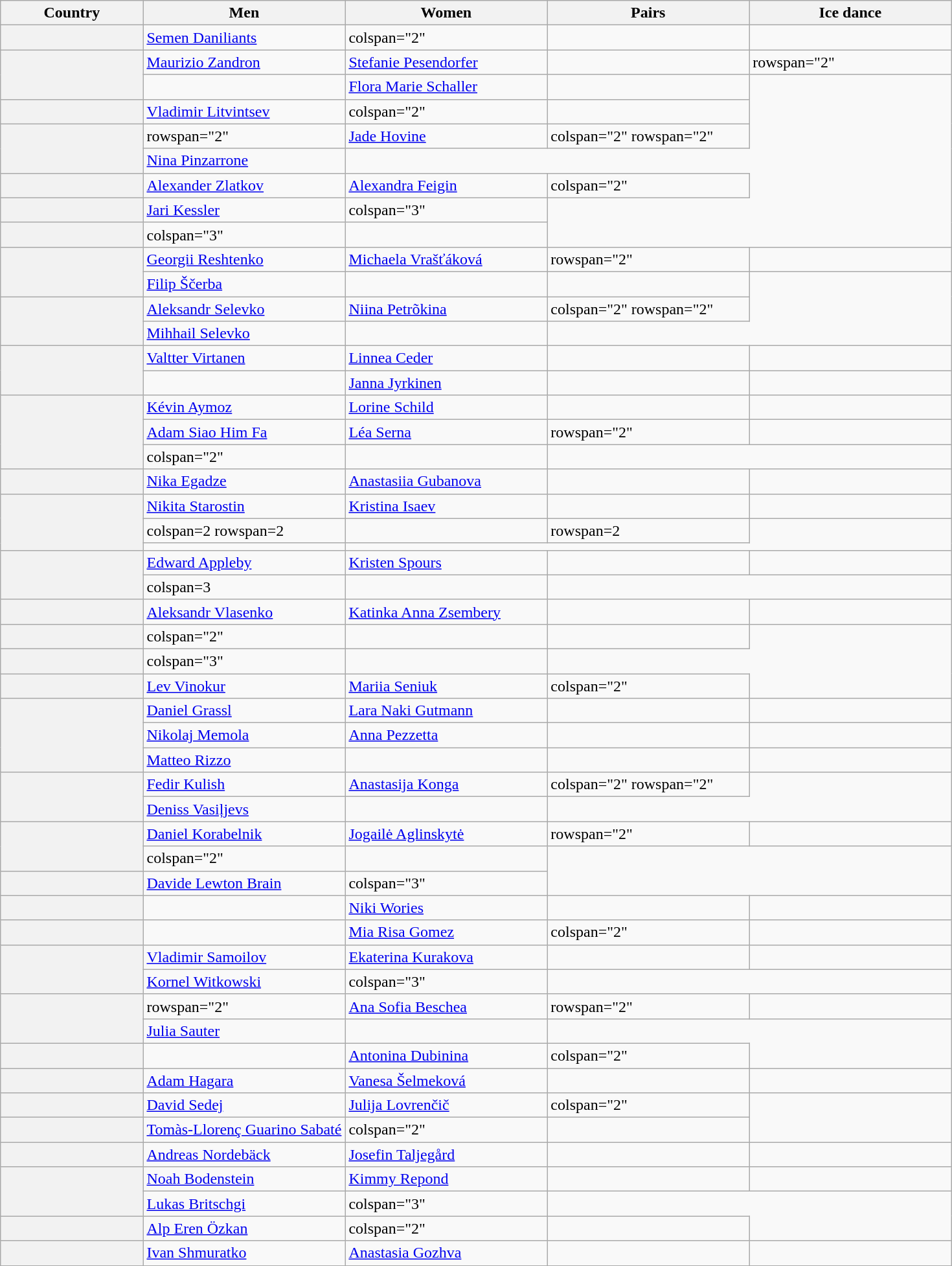<table class="wikitable sortable" style="text-align:left width:100%">
<tr>
<th scope="col" style="width:15%">Country</th>
<th scope="col" style="width:21.25%">Men</th>
<th scope="col" style="width:21.25%">Women</th>
<th scope="col" style="width:21.25%">Pairs</th>
<th scope="col" style="width:21.25%">Ice dance</th>
</tr>
<tr>
<th scope="row" style="text-align:left"></th>
<td><a href='#'>Semen Daniliants</a></td>
<td>colspan="2" </td>
<td></td>
</tr>
<tr>
<th rowspan="2" scope="row" style="text-align:left"></th>
<td><a href='#'>Maurizio Zandron</a></td>
<td><a href='#'>Stefanie Pesendorfer</a></td>
<td></td>
<td>rowspan="2" </td>
</tr>
<tr>
<td></td>
<td><a href='#'>Flora Marie Schaller</a></td>
<td></td>
</tr>
<tr>
<th scope="row" style="text-align:left"></th>
<td><a href='#'>Vladimir Litvintsev</a></td>
<td>colspan="2" </td>
<td></td>
</tr>
<tr>
<th scope="row" style="text-align:left" rowspan="2"></th>
<td>rowspan="2" </td>
<td><a href='#'>Jade Hovine</a></td>
<td>colspan="2" rowspan="2" </td>
</tr>
<tr>
<td><a href='#'>Nina Pinzarrone</a></td>
</tr>
<tr>
<th scope="row" style="text-align:left"></th>
<td><a href='#'>Alexander Zlatkov</a></td>
<td><a href='#'>Alexandra Feigin</a></td>
<td>colspan="2" </td>
</tr>
<tr>
<th scope="row" style="text-align:left"></th>
<td><a href='#'>Jari Kessler</a></td>
<td>colspan="3" </td>
</tr>
<tr>
<th scope="row" style="text-align:left"></th>
<td>colspan="3" </td>
<td></td>
</tr>
<tr>
<th scope="row" style="text-align:left" rowspan="2"></th>
<td><a href='#'>Georgii Reshtenko</a></td>
<td><a href='#'>Michaela Vrašťáková</a></td>
<td>rowspan="2" </td>
<td></td>
</tr>
<tr>
<td><a href='#'>Filip Ščerba</a></td>
<td></td>
<td></td>
</tr>
<tr>
<th scope="row" style="text-align:left" rowspan="2"></th>
<td><a href='#'>Aleksandr Selevko</a></td>
<td><a href='#'>Niina Petrõkina</a></td>
<td>colspan="2" rowspan="2" </td>
</tr>
<tr>
<td><a href='#'>Mihhail Selevko</a></td>
<td></td>
</tr>
<tr>
<th scope="row" style="text-align:left" rowspan="2"></th>
<td><a href='#'>Valtter Virtanen</a></td>
<td><a href='#'>Linnea Ceder</a></td>
<td></td>
<td></td>
</tr>
<tr>
<td></td>
<td><a href='#'>Janna Jyrkinen</a></td>
<td></td>
<td></td>
</tr>
<tr>
<th scope="row" style="text-align:left" rowspan="3"></th>
<td><a href='#'>Kévin Aymoz</a></td>
<td><a href='#'>Lorine Schild</a></td>
<td></td>
<td></td>
</tr>
<tr>
<td><a href='#'>Adam Siao Him Fa</a></td>
<td><a href='#'>Léa Serna</a></td>
<td>rowspan="2" </td>
<td></td>
</tr>
<tr>
<td>colspan="2" </td>
<td></td>
</tr>
<tr>
<th scope="row" style="text-align:left"></th>
<td><a href='#'>Nika Egadze</a></td>
<td><a href='#'>Anastasiia Gubanova</a></td>
<td></td>
<td></td>
</tr>
<tr>
<th scope="row" style="text-align:left" rowspan="3"></th>
<td><a href='#'>Nikita Starostin</a></td>
<td><a href='#'>Kristina Isaev</a></td>
<td></td>
<td></td>
</tr>
<tr>
<td>colspan=2 rowspan=2 </td>
<td></td>
<td>rowspan=2 </td>
</tr>
<tr>
<td></td>
</tr>
<tr>
<th scope="row" style="text-align:left" rowspan="2"></th>
<td><a href='#'>Edward Appleby</a></td>
<td><a href='#'>Kristen Spours</a></td>
<td></td>
<td></td>
</tr>
<tr>
<td>colspan=3 </td>
<td></td>
</tr>
<tr>
<th scope="row" style="text-align:left"></th>
<td><a href='#'>Aleksandr Vlasenko</a></td>
<td><a href='#'>Katinka Anna Zsembery</a></td>
<td></td>
<td></td>
</tr>
<tr>
<th scope="row" style="text-align:left"></th>
<td>colspan="2" </td>
<td></td>
<td></td>
</tr>
<tr>
<th scope="row" style="text-align:left"></th>
<td>colspan="3" </td>
<td></td>
</tr>
<tr>
<th scope="row" style="text-align:left"></th>
<td><a href='#'>Lev Vinokur</a></td>
<td><a href='#'>Mariia Seniuk</a></td>
<td>colspan="2" </td>
</tr>
<tr>
<th scope="row" style="text-align:left" rowspan="3"></th>
<td><a href='#'>Daniel Grassl</a></td>
<td><a href='#'>Lara Naki Gutmann</a></td>
<td></td>
<td></td>
</tr>
<tr>
<td><a href='#'>Nikolaj Memola</a></td>
<td><a href='#'>Anna Pezzetta</a></td>
<td></td>
<td></td>
</tr>
<tr>
<td><a href='#'>Matteo Rizzo</a></td>
<td></td>
<td></td>
<td></td>
</tr>
<tr>
<th scope="row" style="text-align:left" rowspan="2"></th>
<td><a href='#'>Fedir Kulish</a></td>
<td><a href='#'>Anastasija Konga</a></td>
<td>colspan="2" rowspan="2" </td>
</tr>
<tr>
<td><a href='#'>Deniss Vasiļjevs</a></td>
<td></td>
</tr>
<tr>
<th rowspan="2" scope="row" style="text-align:left"></th>
<td><a href='#'>Daniel Korabelnik</a></td>
<td><a href='#'>Jogailė Aglinskytė</a></td>
<td>rowspan="2" </td>
<td></td>
</tr>
<tr>
<td>colspan="2" </td>
<td></td>
</tr>
<tr>
<th scope="row" style="text-align:left"></th>
<td><a href='#'>Davide Lewton Brain</a></td>
<td>colspan="3" </td>
</tr>
<tr>
<th scope="row" style="text-align:left"></th>
<td></td>
<td><a href='#'>Niki Wories</a></td>
<td></td>
<td></td>
</tr>
<tr>
<th scope="row" style="text-align:left"></th>
<td></td>
<td><a href='#'>Mia Risa Gomez</a></td>
<td>colspan="2" </td>
</tr>
<tr>
<th scope="row" style="text-align:left" rowspan="2"></th>
<td><a href='#'>Vladimir Samoilov</a></td>
<td><a href='#'>Ekaterina Kurakova</a></td>
<td></td>
<td></td>
</tr>
<tr>
<td><a href='#'>Kornel Witkowski</a></td>
<td>colspan="3" </td>
</tr>
<tr>
<th scope="row" style="text-align:left" rowspan="2"></th>
<td>rowspan="2" </td>
<td><a href='#'>Ana Sofia Beschea</a></td>
<td>rowspan="2" </td>
<td></td>
</tr>
<tr>
<td><a href='#'>Julia Sauter</a></td>
<td></td>
</tr>
<tr>
<th scope="row" style="text-align:left"></th>
<td></td>
<td><a href='#'>Antonina Dubinina</a></td>
<td>colspan="2" </td>
</tr>
<tr>
<th scope="row" style="text-align:left"></th>
<td><a href='#'>Adam Hagara</a></td>
<td><a href='#'>Vanesa Šelmeková</a></td>
<td></td>
<td></td>
</tr>
<tr>
<th scope="row" style="text-align:left"></th>
<td><a href='#'>David Sedej</a></td>
<td><a href='#'>Julija Lovrenčič</a></td>
<td>colspan="2" </td>
</tr>
<tr>
<th scope="row" style="text-align:left"></th>
<td><a href='#'>Tomàs-Llorenç Guarino Sabaté</a></td>
<td>colspan="2" </td>
<td></td>
</tr>
<tr>
<th scope="row" style="text-align:left"></th>
<td><a href='#'>Andreas Nordebäck</a></td>
<td><a href='#'>Josefin Taljegård</a></td>
<td></td>
<td></td>
</tr>
<tr>
<th scope="row" style="text-align:left" rowspan="2"></th>
<td><a href='#'>Noah Bodenstein</a></td>
<td><a href='#'>Kimmy Repond</a></td>
<td></td>
<td></td>
</tr>
<tr>
<td><a href='#'>Lukas Britschgi</a></td>
<td>colspan="3" </td>
</tr>
<tr>
<th scope="row" style="text-align:left"></th>
<td><a href='#'>Alp Eren Özkan</a></td>
<td>colspan="2" </td>
<td></td>
</tr>
<tr>
<th scope="row" style="text-align:left"></th>
<td><a href='#'>Ivan Shmuratko</a></td>
<td><a href='#'>Anastasia Gozhva</a></td>
<td></td>
<td></td>
</tr>
</table>
